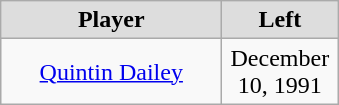<table class="wikitable" style="text-align: center">
<tr align="center"  bgcolor="#dddddd">
<td style="width:140px"><strong>Player</strong></td>
<td style="width:70px"><strong>Left</strong></td>
</tr>
<tr style="height:40px">
<td><a href='#'>Quintin Dailey</a></td>
<td>December 10, 1991</td>
</tr>
</table>
